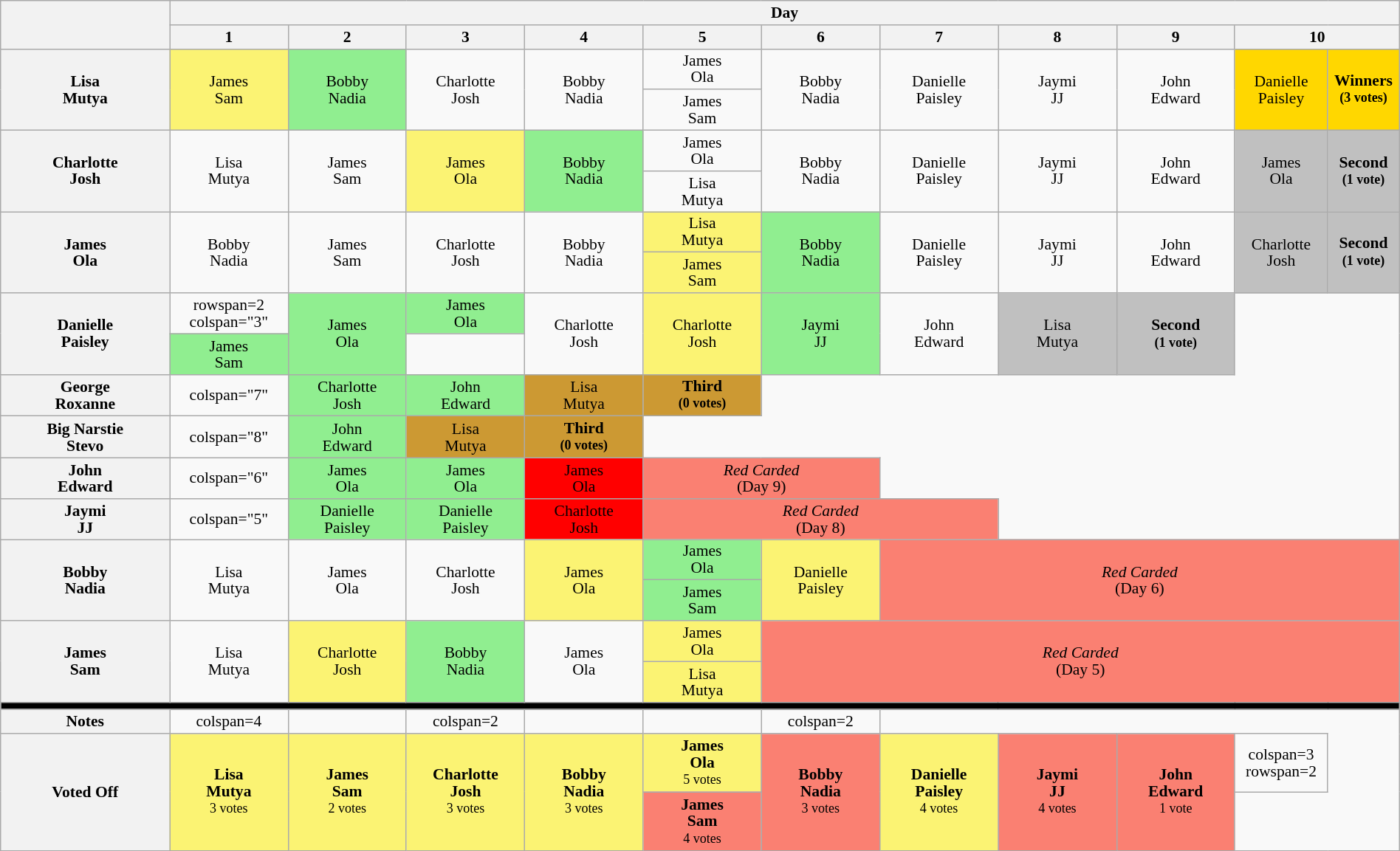<table class="wikitable" style="text-align:center; width:100%; line-height:15px; font-size:90%;">
<tr>
<th style="width: 10%;" rowspan="2"></th>
<th colspan="21">Day</th>
</tr>
<tr>
<th style="width: 7%;">1</th>
<th style="width: 7%;">2</th>
<th style="width: 7%;">3</th>
<th style="width: 7%;">4</th>
<th style="width: 7%;">5</th>
<th style="width: 7%;">6</th>
<th style="width: 7%;">7</th>
<th style="width: 7%;">8</th>
<th style="width: 7%;">9</th>
<th colspan=2 style="width: 7%;">10</th>
</tr>
<tr>
<th rowspan=2>Lisa<br>Mutya</th>
<td rowspan=2 style="background:#fbf373;">James<br>Sam</td>
<td rowspan=2 style="background:lightgreen;">Bobby<br>Nadia</td>
<td rowspan=2>Charlotte<br>Josh</td>
<td rowspan=2>Bobby<br>Nadia</td>
<td>James<br>Ola</td>
<td rowspan=2>Bobby<br>Nadia</td>
<td rowspan=2>Danielle<br>Paisley</td>
<td rowspan=2>Jaymi<br>JJ</td>
<td rowspan=2>John<br>Edward</td>
<td style="background:gold;" rowspan=2>Danielle<br>Paisley</td>
<td style="background:gold;" rowspan=2><strong>Winners<br><small>(3 votes)</small></strong></td>
</tr>
<tr>
<td>James<br>Sam</td>
</tr>
<tr>
<th rowspan=2>Charlotte<br>Josh</th>
<td rowspan=2>Lisa<br>Mutya</td>
<td rowspan=2>James<br>Sam</td>
<td rowspan=2 style="background:#fbf373;">James<br>Ola</td>
<td rowspan=2 style="background:lightgreen;">Bobby<br>Nadia</td>
<td>James<br>Ola</td>
<td rowspan=2>Bobby<br>Nadia</td>
<td rowspan=2>Danielle<br>Paisley</td>
<td rowspan=2>Jaymi<br>JJ</td>
<td rowspan=2>John<br>Edward</td>
<td style="background:silver;" rowspan=2>James<br>Ola</td>
<td style="background:silver;" rowspan=2><strong>Second<br><small>(1 vote)</small></strong></td>
</tr>
<tr>
<td>Lisa<br>Mutya</td>
</tr>
<tr>
<th rowspan=2>James<br>Ola</th>
<td rowspan=2>Bobby<br>Nadia</td>
<td rowspan=2>James<br>Sam</td>
<td rowspan=2>Charlotte<br>Josh</td>
<td rowspan=2>Bobby<br>Nadia</td>
<td style="background:#fbf373;">Lisa<br>Mutya</td>
<td rowspan=2 style="background:lightgreen;">Bobby<br>Nadia</td>
<td rowspan=2>Danielle<br>Paisley</td>
<td rowspan=2>Jaymi<br>JJ</td>
<td rowspan=2>John<br>Edward</td>
<td style="background:silver;" rowspan=2>Charlotte<br>Josh</td>
<td style="background:silver;" rowspan=2><strong>Second<br><small>(1 vote)</small></strong></td>
</tr>
<tr>
<td style="background:#fbf373;">James<br>Sam</td>
</tr>
<tr>
<th rowspan=2>Danielle<br>Paisley</th>
<td>rowspan=2 colspan="3" </td>
<td rowspan=2 style="background:lightgreen;">James<br>Ola</td>
<td style="background:lightgreen;">James<br>Ola</td>
<td rowspan=2>Charlotte<br>Josh</td>
<td rowspan=2 style="background:#fbf373;">Charlotte<br>Josh</td>
<td rowspan=2 style="background:lightgreen;">Jaymi<br>JJ</td>
<td rowspan=2>John<br>Edward</td>
<td style="background:silver;" rowspan=2>Lisa<br>Mutya</td>
<td style="background:silver;" rowspan=2><strong>Second<br><small>(1 vote)</small></strong></td>
</tr>
<tr>
<td style="background:lightgreen;">James<br>Sam</td>
</tr>
<tr>
<th>George<br>Roxanne</th>
<td>colspan="7" </td>
<td style="background:lightgreen;">Charlotte<br>Josh</td>
<td style="background:lightgreen;">John<br>Edward</td>
<td style="background:#cc9933;">Lisa<br>Mutya</td>
<td style="background:#cc9933;"><strong>Third<br><small>(0 votes)</small></strong></td>
</tr>
<tr>
<th>Big Narstie<br>Stevo</th>
<td>colspan="8" </td>
<td style="background:lightgreen;">John<br>Edward</td>
<td style="background:#cc9933;">Lisa<br>Mutya</td>
<td style="background:#cc9933;"><strong>Third<br><small>(0 votes)</small></strong></td>
</tr>
<tr>
<th>John<br>Edward</th>
<td>colspan="6" </td>
<td style="background:lightgreen;">James<br>Ola</td>
<td style="background:lightgreen;">James<br>Ola</td>
<td style="background:red;">James<br>Ola</td>
<td style="background:#fa8072;" colspan="2"><em>Red Carded</em><br>(Day 9)</td>
</tr>
<tr>
<th>Jaymi<br>JJ</th>
<td>colspan="5" </td>
<td style="background:lightgreen;">Danielle<br>Paisley</td>
<td style="background:lightgreen;">Danielle<br>Paisley</td>
<td style="background:red;">Charlotte<br>Josh</td>
<td style="background:#fa8072;" colspan="3"><em>Red Carded</em><br>(Day 8)</td>
</tr>
<tr>
<th rowspan=2>Bobby<br>Nadia</th>
<td rowspan=2>Lisa<br>Mutya</td>
<td rowspan=2>James<br>Ola</td>
<td rowspan=2>Charlotte<br>Josh</td>
<td rowspan=2 style="background:#fbf373;">James<br>Ola</td>
<td style="background:lightgreen;">James<br>Ola</td>
<td rowspan=2 style="background:#fbf373;">Danielle<br>Paisley</td>
<td rowspan=2 colspan="5" style="background:#fa8072;"><em>Red Carded</em><br>(Day 6)</td>
</tr>
<tr>
<td style="background:lightgreen;">James<br>Sam</td>
</tr>
<tr>
<th rowspan=2>James<br>Sam</th>
<td rowspan=2>Lisa<br>Mutya</td>
<td rowspan=2 style="background:#fbf373;">Charlotte<br>Josh</td>
<td rowspan=2 style="background:lightgreen;">Bobby<br>Nadia</td>
<td rowspan=2>James<br>Ola</td>
<td style="background:#fbf373;">James<br>Ola</td>
<td rowspan=2 colspan="6" style="background:#fa8072;"><em>Red Carded</em><br>(Day 5)</td>
</tr>
<tr>
<td style="background:#fbf373;">Lisa<br>Mutya</td>
</tr>
<tr>
<th style="background:black;" colspan="42"></th>
</tr>
<tr>
<th>Notes</th>
<td>colspan=4 </td>
<td></td>
<td>colspan=2 </td>
<td></td>
<td></td>
<td>colspan=2 </td>
</tr>
<tr>
<th rowspan=2>Voted Off</th>
<td style="background:#fbf373;" rowspan="2"><strong>Lisa<br>Mutya</strong><br><small>3 votes</small></td>
<td style="background:#fbf373;" rowspan="2"><strong>James<br>Sam</strong><br><small>2 votes</small></td>
<td style="background:#fbf373;" rowspan="2"><strong>Charlotte<br>Josh</strong><br><small>3 votes</small></td>
<td style="background:#fbf373;" rowspan="2"><strong>Bobby<br>Nadia</strong><br><small>3 votes</small></td>
<td style="background:#fbf373;"><strong>James<br>Ola</strong><br><small>5 votes</small></td>
<td style="background:salmon;" rowspan="2"><strong>Bobby<br>Nadia</strong><br><small>3 votes</small></td>
<td style="background:#fbf373;" rowspan="2"><strong>Danielle<br>Paisley</strong><br><small>4 votes</small></td>
<td style="background:salmon;" rowspan="2"><strong>Jaymi<br>JJ</strong><br><small>4 votes</small></td>
<td style="background:salmon;" rowspan="2"><strong>John<br>Edward</strong><br><small>1 vote</small></td>
<td>colspan=3 rowspan=2 </td>
</tr>
<tr>
<td style="background:salmon;"><strong>James<br>Sam</strong><br><small>4 votes</small></td>
</tr>
</table>
